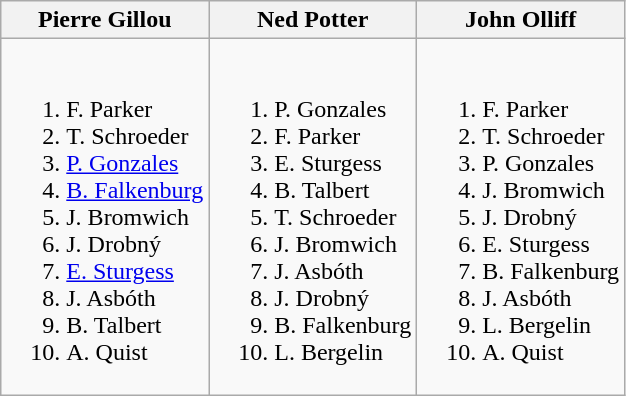<table class="wikitable">
<tr>
<th>Pierre Gillou</th>
<th>Ned Potter</th>
<th>John Olliff</th>
</tr>
<tr style="vertical-align: top;">
<td style="white-space: nowrap;"><br><ol><li> F. Parker</li><li> T. Schroeder</li><li> <a href='#'>P. Gonzales</a></li><li> <a href='#'>B. Falkenburg</a></li><li> J. Bromwich</li><li> J. Drobný</li><li> <a href='#'>E. Sturgess</a></li><li> J. Asbóth</li><li> B. Talbert</li><li> A. Quist</li></ol></td>
<td style="white-space: nowrap;"><br><ol><li> P. Gonzales</li><li> F. Parker</li><li> E. Sturgess</li><li> B. Talbert</li><li> T. Schroeder</li><li> J. Bromwich</li><li> J. Asbóth</li><li> J. Drobný</li><li> B. Falkenburg</li><li> L. Bergelin</li></ol></td>
<td style="white-space: nowrap;"><br><ol><li> F. Parker</li><li> T. Schroeder</li><li> P. Gonzales</li><li> J. Bromwich</li><li> J. Drobný</li><li> E. Sturgess</li><li> B. Falkenburg</li><li> J. Asbóth</li><li> L. Bergelin</li><li> A. Quist</li></ol></td>
</tr>
</table>
